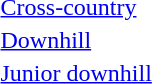<table>
<tr>
<td><a href='#'>Cross-country</a></td>
<td></td>
<td></td>
<td></td>
</tr>
<tr>
<td><a href='#'>Downhill</a></td>
<td></td>
<td></td>
<td></td>
</tr>
<tr>
<td><a href='#'>Junior downhill</a></td>
<td></td>
<td></td>
<td></td>
</tr>
</table>
